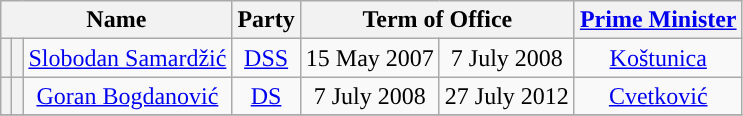<table class="wikitable" style="text-align:center;">
<tr>
<th colspan="3">Name<br></th>
<th>Party</th>
<th colspan=2>Term of Office</th>
<th><a href='#'>Prime Minister</a><br></th>
</tr>
<tr>
<th style="background:"></th>
<th></th>
<td><a href='#'>Slobodan Samardžić</a><br></td>
<td><a href='#'>DSS</a></td>
<td>15 May 2007</td>
<td>7 July 2008</td>
<td><a href='#'>Koštunica</a> </td>
</tr>
<tr>
<th style="background:"></th>
<th></th>
<td><a href='#'>Goran Bogdanović</a><br></td>
<td><a href='#'>DS</a></td>
<td>7 July 2008</td>
<td>27 July 2012</td>
<td><a href='#'>Cvetković</a> </td>
</tr>
<tr>
</tr>
</table>
